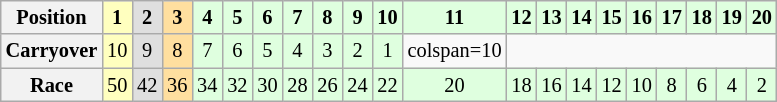<table class="wikitable" style="font-size:85%; text-align:center">
<tr>
<th>Position</th>
<td style="background:#ffffbf;"><strong>1</strong></td>
<td style="background:#dfdfdf;"><strong>2</strong></td>
<td style="background:#ffdf9f;"><strong>3</strong></td>
<td style="background:#dfffdf;"><strong>4</strong></td>
<td style="background:#dfffdf;"><strong>5</strong></td>
<td style="background:#dfffdf;"><strong>6</strong></td>
<td style="background:#dfffdf;"><strong>7</strong></td>
<td style="background:#dfffdf;"><strong>8</strong></td>
<td style="background:#dfffdf;"><strong>9</strong></td>
<td style="background:#dfffdf;"><strong>10</strong></td>
<td style="background:#dfffdf;"><strong>11</strong></td>
<td style="background:#dfffdf;"><strong>12</strong></td>
<td style="background:#dfffdf;"><strong>13</strong></td>
<td style="background:#dfffdf;"><strong>14</strong></td>
<td style="background:#dfffdf;"><strong>15</strong></td>
<td style="background:#dfffdf;"><strong>16</strong></td>
<td style="background:#dfffdf;"><strong>17</strong></td>
<td style="background:#dfffdf;"><strong>18</strong></td>
<td style="background:#dfffdf;"><strong>19</strong></td>
<td style="background:#dfffdf;"><strong>20</strong></td>
</tr>
<tr>
<th>Carryover</th>
<td style="background:#ffffbf;">10</td>
<td style="background:#dfdfdf;">9</td>
<td style="background:#ffdf9f;">8</td>
<td style="background:#dfffdf;">7</td>
<td style="background:#dfffdf;">6</td>
<td style="background:#dfffdf;">5</td>
<td style="background:#dfffdf;">4</td>
<td style="background:#dfffdf;">3</td>
<td style="background:#dfffdf;">2</td>
<td style="background:#dfffdf;">1</td>
<td>colspan=10 </td>
</tr>
<tr>
<th>Race</th>
<td style="background:#ffffbf;">50</td>
<td style="background:#dfdfdf;">42</td>
<td style="background:#ffdf9f;">36</td>
<td style="background:#dfffdf;">34</td>
<td style="background:#dfffdf;">32</td>
<td style="background:#dfffdf;">30</td>
<td style="background:#dfffdf;">28</td>
<td style="background:#dfffdf;">26</td>
<td style="background:#dfffdf;">24</td>
<td style="background:#dfffdf;">22</td>
<td style="background:#dfffdf;">20</td>
<td style="background:#dfffdf;">18</td>
<td style="background:#dfffdf;">16</td>
<td style="background:#dfffdf;">14</td>
<td style="background:#dfffdf;">12</td>
<td style="background:#dfffdf;">10</td>
<td style="background:#dfffdf;">8</td>
<td style="background:#dfffdf;">6</td>
<td style="background:#dfffdf;">4</td>
<td style="background:#dfffdf;">2</td>
</tr>
</table>
